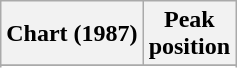<table class="wikitable plainrowheaders"  style="text-align:center">
<tr>
<th scope="col">Chart (1987)</th>
<th scope="col">Peak<br>position</th>
</tr>
<tr>
</tr>
<tr>
</tr>
</table>
